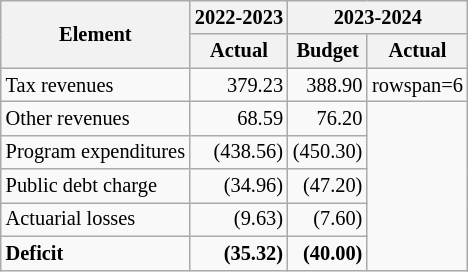<table class="wikitable" style="text-align:right; font-size:85%">
<tr>
<th rowspan=2>Element</th>
<th>2022-2023</th>
<th colspan="2">2023-2024</th>
</tr>
<tr>
<th>Actual</th>
<th>Budget</th>
<th>Actual</th>
</tr>
<tr>
<td style="text-align:left">Tax revenues</td>
<td>379.23</td>
<td>388.90</td>
<td>rowspan=6 </td>
</tr>
<tr>
<td style="text-align:left">Other revenues</td>
<td>68.59</td>
<td>76.20</td>
</tr>
<tr>
<td style="text-align:left">Program expenditures</td>
<td>(438.56)</td>
<td>(450.30)</td>
</tr>
<tr>
<td style="text-align:left">Public debt charge</td>
<td>(34.96)</td>
<td>(47.20)</td>
</tr>
<tr>
<td style="text-align:left">Actuarial losses</td>
<td>(9.63)</td>
<td>(7.60)</td>
</tr>
<tr>
<td style="text-align:left"><strong>Deficit</strong></td>
<td><strong>(35.32)</strong></td>
<td><strong>(40.00)</strong></td>
</tr>
</table>
